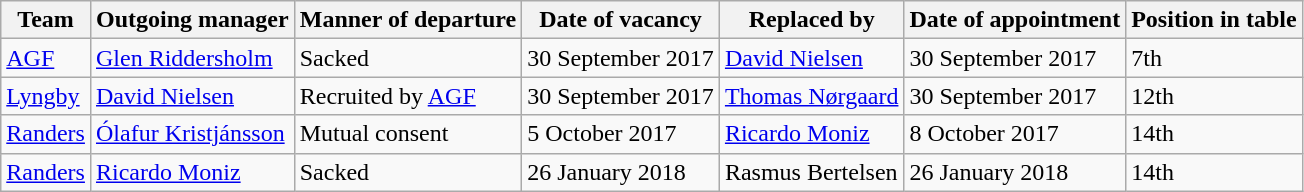<table class="wikitable">
<tr>
<th>Team</th>
<th>Outgoing manager</th>
<th>Manner of departure</th>
<th>Date of vacancy</th>
<th>Replaced by</th>
<th>Date of appointment</th>
<th>Position in table</th>
</tr>
<tr>
<td><a href='#'>AGF</a></td>
<td> <a href='#'>Glen Riddersholm</a></td>
<td>Sacked</td>
<td>30 September 2017</td>
<td> <a href='#'>David Nielsen</a></td>
<td>30 September 2017</td>
<td>7th</td>
</tr>
<tr>
<td><a href='#'>Lyngby</a></td>
<td> <a href='#'>David Nielsen</a></td>
<td>Recruited by <a href='#'>AGF</a></td>
<td>30 September 2017</td>
<td> <a href='#'>Thomas Nørgaard</a></td>
<td>30 September 2017</td>
<td>12th</td>
</tr>
<tr>
<td><a href='#'>Randers</a></td>
<td> <a href='#'>Ólafur Kristjánsson</a></td>
<td>Mutual consent</td>
<td>5 October 2017</td>
<td> <a href='#'>Ricardo Moniz</a></td>
<td>8 October 2017</td>
<td>14th</td>
</tr>
<tr>
<td><a href='#'>Randers</a></td>
<td> <a href='#'>Ricardo Moniz</a></td>
<td>Sacked</td>
<td>26 January 2018</td>
<td> Rasmus Bertelsen</td>
<td>26 January 2018</td>
<td>14th</td>
</tr>
</table>
